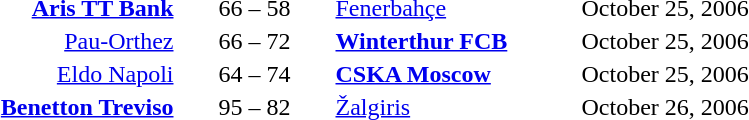<table style="text-align:center">
<tr>
<th width=160></th>
<th width=100></th>
<th width=160></th>
<th width=200></th>
</tr>
<tr>
<td align=right><strong><a href='#'>Aris TT Bank</a></strong> </td>
<td>66 – 58</td>
<td align=left> <a href='#'>Fenerbahçe</a></td>
<td align=left>October 25, 2006</td>
</tr>
<tr>
<td align=right><a href='#'>Pau-Orthez</a> </td>
<td>66 – 72</td>
<td align=left> <strong><a href='#'>Winterthur FCB</a></strong></td>
<td align=left>October 25, 2006</td>
</tr>
<tr>
<td align=right><a href='#'>Eldo Napoli</a> </td>
<td>64 – 74</td>
<td align=left> <strong><a href='#'>CSKA Moscow</a></strong></td>
<td align=left>October 25, 2006</td>
</tr>
<tr>
<td align=right><strong><a href='#'>Benetton Treviso</a></strong> </td>
<td>95 – 82</td>
<td align=left> <a href='#'>Žalgiris</a></td>
<td align=left>October 26, 2006</td>
</tr>
</table>
